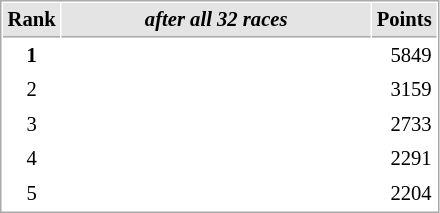<table cellspacing="1" cellpadding="3" style="border:1px solid #aaa; font-size:86%;">
<tr style="background:#e4e4e4;">
<th style="border-bottom:1px solid #aaa; width:10px;">Rank</th>
<th style="border-bottom:1px solid #aaa; width:200px;"><em>after all 32 races</em></th>
<th style="border-bottom:1px solid #aaa; width:20px;">Points</th>
</tr>
<tr>
<td style="text-align:center;"><strong>1</strong></td>
<td><strong></strong></td>
<td align="right">5849</td>
</tr>
<tr>
<td style="text-align:center;">2</td>
<td></td>
<td align="right">3159</td>
</tr>
<tr>
<td style="text-align:center;">3</td>
<td></td>
<td align="right">2733</td>
</tr>
<tr>
<td style="text-align:center;">4</td>
<td></td>
<td align="right">2291</td>
</tr>
<tr>
<td style="text-align:center;">5</td>
<td>  </td>
<td align="right">2204</td>
</tr>
</table>
